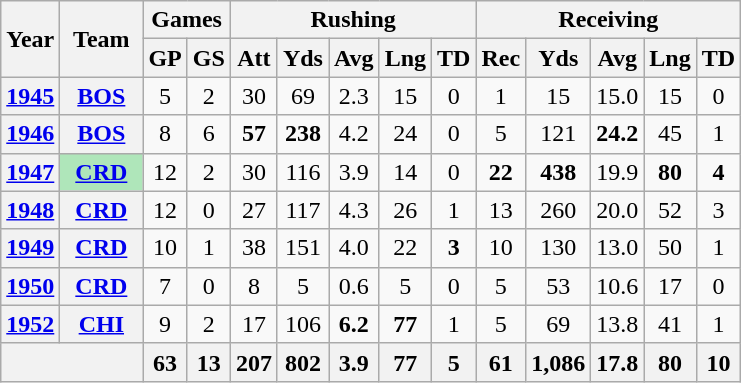<table class="wikitable" style="text-align:center;">
<tr>
<th rowspan="2">Year</th>
<th rowspan="2">Team</th>
<th colspan="2">Games</th>
<th colspan="5">Rushing</th>
<th colspan="5">Receiving</th>
</tr>
<tr>
<th>GP</th>
<th>GS</th>
<th>Att</th>
<th>Yds</th>
<th>Avg</th>
<th>Lng</th>
<th>TD</th>
<th>Rec</th>
<th>Yds</th>
<th>Avg</th>
<th>Lng</th>
<th>TD</th>
</tr>
<tr>
<th><a href='#'>1945</a></th>
<th><a href='#'>BOS</a></th>
<td>5</td>
<td>2</td>
<td>30</td>
<td>69</td>
<td>2.3</td>
<td>15</td>
<td>0</td>
<td>1</td>
<td>15</td>
<td>15.0</td>
<td>15</td>
<td>0</td>
</tr>
<tr>
<th><a href='#'>1946</a></th>
<th><a href='#'>BOS</a></th>
<td>8</td>
<td>6</td>
<td><strong>57</strong></td>
<td><strong>238</strong></td>
<td>4.2</td>
<td>24</td>
<td>0</td>
<td>5</td>
<td>121</td>
<td><strong>24.2</strong></td>
<td>45</td>
<td>1</td>
</tr>
<tr>
<th><a href='#'>1947</a></th>
<th style="background:#afe6ba; width:3em;"><a href='#'>CRD</a></th>
<td>12</td>
<td>2</td>
<td>30</td>
<td>116</td>
<td>3.9</td>
<td>14</td>
<td>0</td>
<td><strong>22</strong></td>
<td><strong>438</strong></td>
<td>19.9</td>
<td><strong>80</strong></td>
<td><strong>4</strong></td>
</tr>
<tr>
<th><a href='#'>1948</a></th>
<th><a href='#'>CRD</a></th>
<td>12</td>
<td>0</td>
<td>27</td>
<td>117</td>
<td>4.3</td>
<td>26</td>
<td>1</td>
<td>13</td>
<td>260</td>
<td>20.0</td>
<td>52</td>
<td>3</td>
</tr>
<tr>
<th><a href='#'>1949</a></th>
<th><a href='#'>CRD</a></th>
<td>10</td>
<td>1</td>
<td>38</td>
<td>151</td>
<td>4.0</td>
<td>22</td>
<td><strong>3</strong></td>
<td>10</td>
<td>130</td>
<td>13.0</td>
<td>50</td>
<td>1</td>
</tr>
<tr>
<th><a href='#'>1950</a></th>
<th><a href='#'>CRD</a></th>
<td>7</td>
<td>0</td>
<td>8</td>
<td>5</td>
<td>0.6</td>
<td>5</td>
<td>0</td>
<td>5</td>
<td>53</td>
<td>10.6</td>
<td>17</td>
<td>0</td>
</tr>
<tr>
<th><a href='#'>1952</a></th>
<th><a href='#'>CHI</a></th>
<td>9</td>
<td>2</td>
<td>17</td>
<td>106</td>
<td><strong>6.2</strong></td>
<td><strong>77</strong></td>
<td>1</td>
<td>5</td>
<td>69</td>
<td>13.8</td>
<td>41</td>
<td>1</td>
</tr>
<tr>
<th colspan="2"></th>
<th>63</th>
<th>13</th>
<th>207</th>
<th>802</th>
<th>3.9</th>
<th>77</th>
<th>5</th>
<th>61</th>
<th>1,086</th>
<th>17.8</th>
<th>80</th>
<th>10</th>
</tr>
</table>
